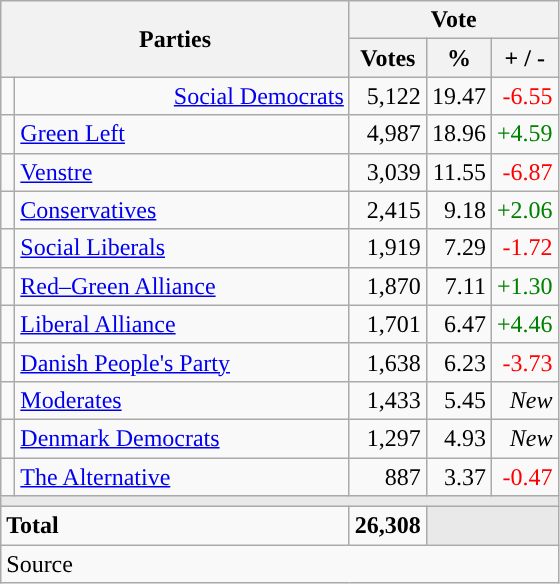<table class="wikitable" style="text-align:right;">
<tr>
<th style="text-align:centre;" rowspan="2" colspan="2" width="225">Parties</th>
<th colspan="3">Vote</th>
</tr>
<tr>
<th width="15">Votes</th>
<th width="15">%</th>
<th width="15">+ / -</th>
</tr>
<tr>
<td width=2 bgcolor=></td>
<td><a href='#'>Social Democrats</a></td>
<td>5,122</td>
<td>19.47</td>
<td style=color:red;>-6.55</td>
</tr>
<tr>
<td width=2 bgcolor=></td>
<td align=left><a href='#'>Green Left</a></td>
<td>4,987</td>
<td>18.96</td>
<td style=color:green;>+4.59</td>
</tr>
<tr>
<td width=2 bgcolor=></td>
<td align=left><a href='#'>Venstre</a></td>
<td>3,039</td>
<td>11.55</td>
<td style=color:red;>-6.87</td>
</tr>
<tr>
<td width=2 bgcolor=></td>
<td align=left><a href='#'>Conservatives</a></td>
<td>2,415</td>
<td>9.18</td>
<td style=color:green;>+2.06</td>
</tr>
<tr>
<td width=2 bgcolor=></td>
<td align=left><a href='#'>Social Liberals</a></td>
<td>1,919</td>
<td>7.29</td>
<td style=color:red;>-1.72</td>
</tr>
<tr>
<td width=2 bgcolor=></td>
<td align=left><a href='#'>Red–Green Alliance</a></td>
<td>1,870</td>
<td>7.11</td>
<td style=color:green;>+1.30</td>
</tr>
<tr>
<td width=2 bgcolor=></td>
<td align=left><a href='#'>Liberal Alliance</a></td>
<td>1,701</td>
<td>6.47</td>
<td style=color:green;>+4.46</td>
</tr>
<tr>
<td width=2 bgcolor=></td>
<td align=left><a href='#'>Danish People's Party</a></td>
<td>1,638</td>
<td>6.23</td>
<td style=color:red;>-3.73</td>
</tr>
<tr>
<td width=2 bgcolor=></td>
<td align=left><a href='#'>Moderates</a></td>
<td>1,433</td>
<td>5.45</td>
<td><em>New</em></td>
</tr>
<tr>
<td width=2 bgcolor=></td>
<td align=left><a href='#'>Denmark Democrats</a></td>
<td>1,297</td>
<td>4.93</td>
<td><em>New</em></td>
</tr>
<tr>
<td width=2 bgcolor=></td>
<td align=left><a href='#'>The Alternative</a></td>
<td>887</td>
<td>3.37</td>
<td style=color:red;>-0.47</td>
</tr>
<tr>
<td colspan="7" bgcolor="#E9E9E9"></td>
</tr>
<tr>
<td align="left" colspan="2"><strong>Total</strong></td>
<td><strong>26,308</strong></td>
<td bgcolor=#E9E9E9 colspan=2></td>
</tr>
<tr>
<td align="left" colspan="6">Source</td>
</tr>
</table>
